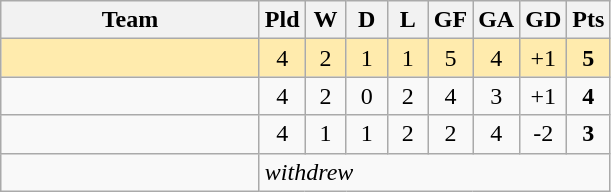<table class="wikitable" style="text-align:center">
<tr>
<th width=165>Team</th>
<th width=20>Pld</th>
<th width=20>W</th>
<th width=20>D</th>
<th width=20>L</th>
<th width=20>GF</th>
<th width=20>GA</th>
<th width=20>GD</th>
<th width=20>Pts</th>
</tr>
<tr bgcolor="#ffebad">
<td align="left"></td>
<td>4</td>
<td>2</td>
<td>1</td>
<td>1</td>
<td>5</td>
<td>4</td>
<td>+1</td>
<td><strong>5</strong></td>
</tr>
<tr>
<td align="left"></td>
<td>4</td>
<td>2</td>
<td>0</td>
<td>2</td>
<td>4</td>
<td>3</td>
<td>+1</td>
<td><strong>4</strong></td>
</tr>
<tr>
<td align="left"></td>
<td>4</td>
<td>1</td>
<td>1</td>
<td>2</td>
<td>2</td>
<td>4</td>
<td>-2</td>
<td><strong>3</strong></td>
</tr>
<tr>
<td align="left"></td>
<td align="left" colspan="8"><em>withdrew</em></td>
</tr>
</table>
